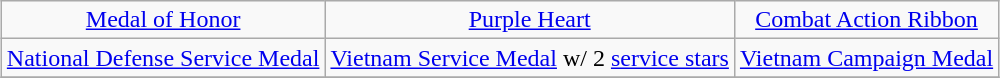<table class="wikitable" style="margin:1em auto; text-align:center;">
<tr>
<td colspan="2"><a href='#'>Medal of Honor</a></td>
<td colspan="2"><a href='#'>Purple Heart</a></td>
<td colspan="2"><a href='#'>Combat Action Ribbon</a></td>
</tr>
<tr>
<td colspan="2"><a href='#'>National Defense Service Medal</a></td>
<td colspan="2"><a href='#'>Vietnam Service Medal</a> w/ 2 <a href='#'>service stars</a></td>
<td colspan="2"><a href='#'>Vietnam Campaign Medal</a></td>
</tr>
<tr>
</tr>
</table>
